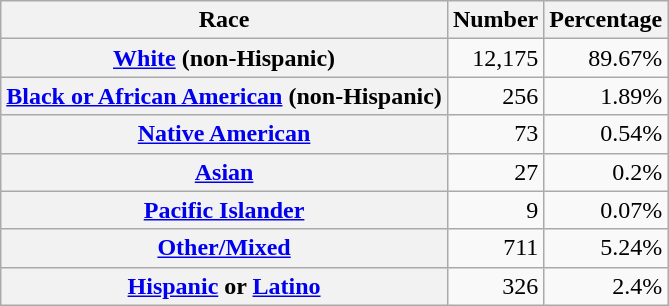<table class="wikitable" style="text-align:right">
<tr>
<th scope="col">Race</th>
<th scope="col">Number</th>
<th scope="col">Percentage</th>
</tr>
<tr>
<th scope="row"><a href='#'>White</a> (non-Hispanic)</th>
<td>12,175</td>
<td>89.67%</td>
</tr>
<tr>
<th scope="row"><a href='#'>Black or African American</a> (non-Hispanic)</th>
<td>256</td>
<td>1.89%</td>
</tr>
<tr>
<th scope="row"><a href='#'>Native American</a></th>
<td>73</td>
<td>0.54%</td>
</tr>
<tr>
<th scope="row"><a href='#'>Asian</a></th>
<td>27</td>
<td>0.2%</td>
</tr>
<tr>
<th scope="row"><a href='#'>Pacific Islander</a></th>
<td>9</td>
<td>0.07%</td>
</tr>
<tr>
<th scope="row"><a href='#'>Other/Mixed</a></th>
<td>711</td>
<td>5.24%</td>
</tr>
<tr>
<th scope="row"><a href='#'>Hispanic</a> or <a href='#'>Latino</a></th>
<td>326</td>
<td>2.4%</td>
</tr>
</table>
